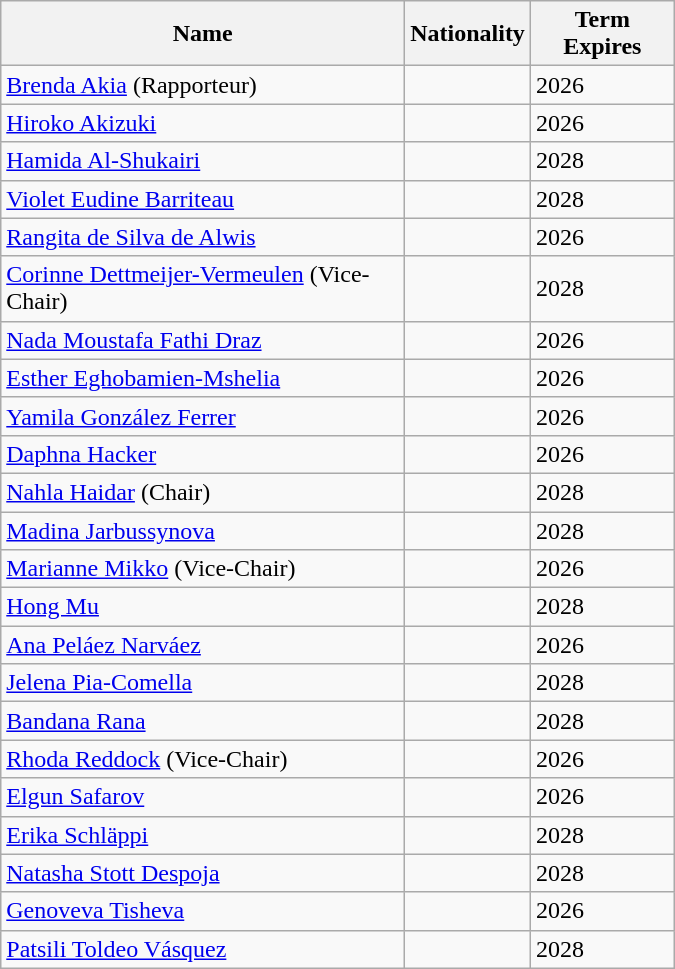<table class="wikitable" style="width:450px;">
<tr>
<th>Name</th>
<th>Nationality</th>
<th>Term Expires</th>
</tr>
<tr>
<td><a href='#'>Brenda Akia</a> (Rapporteur)</td>
<td></td>
<td>2026</td>
</tr>
<tr>
<td><a href='#'>Hiroko Akizuki</a></td>
<td></td>
<td>2026</td>
</tr>
<tr>
<td><a href='#'>Hamida Al-Shukairi</a></td>
<td></td>
<td>2028</td>
</tr>
<tr>
<td><a href='#'>Violet Eudine Barriteau</a></td>
<td></td>
<td>2028</td>
</tr>
<tr>
<td><a href='#'>Rangita de Silva de Alwis</a></td>
<td></td>
<td>2026</td>
</tr>
<tr>
<td><a href='#'>Corinne Dettmeijer-Vermeulen</a> (Vice-Chair)</td>
<td></td>
<td>2028</td>
</tr>
<tr>
<td><a href='#'>Nada Moustafa Fathi Draz</a></td>
<td></td>
<td>2026</td>
</tr>
<tr>
<td><a href='#'>Esther Eghobamien-Mshelia</a></td>
<td></td>
<td>2026</td>
</tr>
<tr>
<td><a href='#'>Yamila González Ferrer</a></td>
<td></td>
<td>2026</td>
</tr>
<tr>
<td><a href='#'>Daphna Hacker</a></td>
<td></td>
<td>2026</td>
</tr>
<tr>
<td><a href='#'>Nahla Haidar</a> (Chair)</td>
<td></td>
<td>2028</td>
</tr>
<tr>
<td><a href='#'>Madina Jarbussynova</a></td>
<td></td>
<td>2028</td>
</tr>
<tr>
<td><a href='#'>Marianne Mikko</a> (Vice-Chair)</td>
<td></td>
<td>2026</td>
</tr>
<tr>
<td><a href='#'>Hong Mu</a></td>
<td></td>
<td>2028</td>
</tr>
<tr>
<td><a href='#'>Ana Peláez Narváez</a></td>
<td></td>
<td>2026</td>
</tr>
<tr>
<td><a href='#'>Jelena Pia-Comella</a></td>
<td></td>
<td>2028</td>
</tr>
<tr>
<td><a href='#'>Bandana Rana</a></td>
<td></td>
<td>2028</td>
</tr>
<tr>
<td><a href='#'>Rhoda Reddock</a> (Vice-Chair)</td>
<td></td>
<td>2026</td>
</tr>
<tr>
<td><a href='#'>Elgun Safarov</a></td>
<td></td>
<td>2026</td>
</tr>
<tr>
<td><a href='#'>Erika Schläppi</a></td>
<td></td>
<td>2028</td>
</tr>
<tr>
<td><a href='#'>Natasha Stott Despoja</a></td>
<td></td>
<td>2028</td>
</tr>
<tr>
<td><a href='#'>Genoveva Tisheva</a></td>
<td></td>
<td>2026</td>
</tr>
<tr>
<td><a href='#'>Patsili Toldeo Vásquez</a></td>
<td></td>
<td>2028</td>
</tr>
</table>
